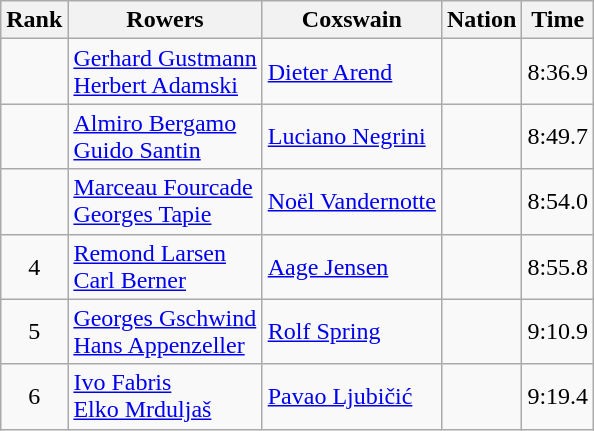<table class="wikitable sortable" style="text-align:center">
<tr>
<th>Rank</th>
<th>Rowers</th>
<th>Coxswain</th>
<th>Nation</th>
<th>Time</th>
</tr>
<tr>
<td></td>
<td align=left><a href='#'>Gerhard Gustmann</a><br><a href='#'>Herbert Adamski</a></td>
<td align=left><a href='#'>Dieter Arend</a></td>
<td align=left></td>
<td>8:36.9</td>
</tr>
<tr>
<td></td>
<td align=left><a href='#'>Almiro Bergamo</a><br><a href='#'>Guido Santin</a></td>
<td align=left><a href='#'>Luciano Negrini</a></td>
<td align=left></td>
<td>8:49.7</td>
</tr>
<tr>
<td></td>
<td align=left><a href='#'>Marceau Fourcade</a><br><a href='#'>Georges Tapie</a></td>
<td align=left><a href='#'>Noël Vandernotte</a></td>
<td align=left></td>
<td>8:54.0</td>
</tr>
<tr>
<td>4</td>
<td align=left><a href='#'>Remond Larsen</a><br><a href='#'>Carl Berner</a></td>
<td align=left><a href='#'>Aage Jensen</a></td>
<td align=left></td>
<td>8:55.8</td>
</tr>
<tr>
<td>5</td>
<td align=left><a href='#'>Georges Gschwind</a><br><a href='#'>Hans Appenzeller</a></td>
<td align=left><a href='#'>Rolf Spring</a></td>
<td align=left></td>
<td>9:10.9</td>
</tr>
<tr>
<td>6</td>
<td align=left><a href='#'>Ivo Fabris</a><br><a href='#'>Elko Mrduljaš</a></td>
<td align=left><a href='#'>Pavao Ljubičić</a></td>
<td align=left></td>
<td>9:19.4</td>
</tr>
</table>
